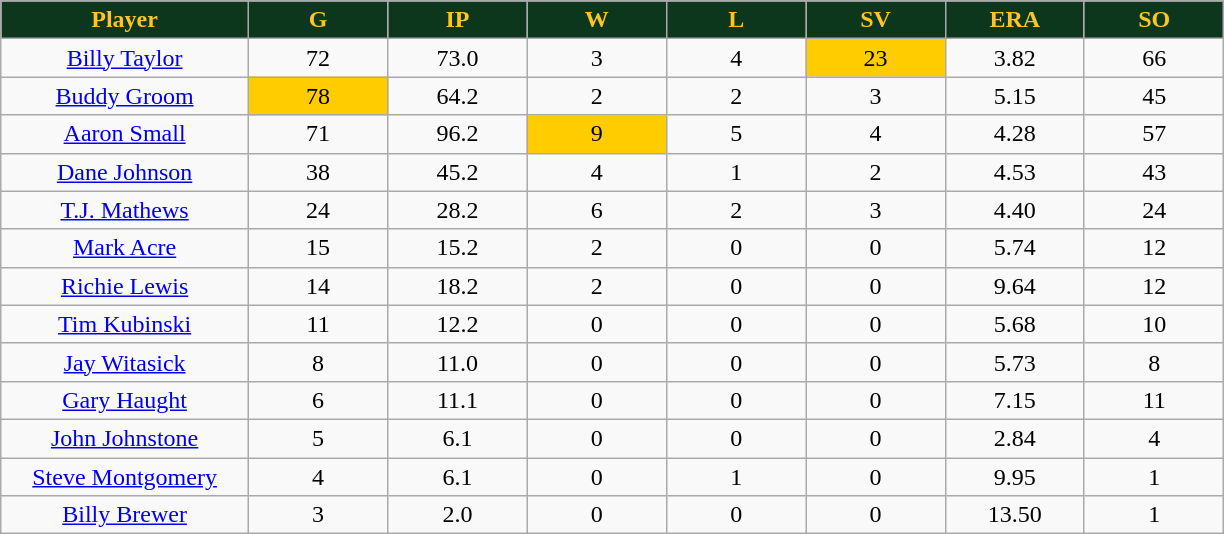<table class="wikitable sortable">
<tr>
<th style="background:#0C371D;color:#ffc322;" width="16%">Player</th>
<th style="background:#0C371D;color:#ffc322;" width="9%">G</th>
<th style="background:#0C371D;color:#ffc322;" width="9%">IP</th>
<th style="background:#0C371D;color:#ffc322;" width="9%">W</th>
<th style="background:#0C371D;color:#ffc322;" width="9%">L</th>
<th style="background:#0C371D;color:#ffc322;" width="9%">SV</th>
<th style="background:#0C371D;color:#ffc322;" width="9%">ERA</th>
<th style="background:#0C371D;color:#ffc322;" width="9%">SO</th>
</tr>
<tr align="center">
<td><a href='#'>Billy Taylor</a></td>
<td>72</td>
<td>73.0</td>
<td>3</td>
<td>4</td>
<td bgcolor="#FFCC00">23</td>
<td>3.82</td>
<td>66</td>
</tr>
<tr align=center>
<td><a href='#'>Buddy Groom</a></td>
<td bgcolor="#FFCC00">78</td>
<td>64.2</td>
<td>2</td>
<td>2</td>
<td>3</td>
<td>5.15</td>
<td>45</td>
</tr>
<tr align="center">
<td><a href='#'>Aaron Small</a></td>
<td>71</td>
<td>96.2</td>
<td bgcolor="#FFCC00">9</td>
<td>5</td>
<td>4</td>
<td>4.28</td>
<td>57</td>
</tr>
<tr align=center>
<td><a href='#'>Dane Johnson</a></td>
<td>38</td>
<td>45.2</td>
<td>4</td>
<td>1</td>
<td>2</td>
<td>4.53</td>
<td>43</td>
</tr>
<tr align=center>
<td><a href='#'>T.J. Mathews</a></td>
<td>24</td>
<td>28.2</td>
<td>6</td>
<td>2</td>
<td>3</td>
<td>4.40</td>
<td>24</td>
</tr>
<tr align=center>
<td><a href='#'>Mark Acre</a></td>
<td>15</td>
<td>15.2</td>
<td>2</td>
<td>0</td>
<td>0</td>
<td>5.74</td>
<td>12</td>
</tr>
<tr align=center>
<td><a href='#'>Richie Lewis</a></td>
<td>14</td>
<td>18.2</td>
<td>2</td>
<td>0</td>
<td>0</td>
<td>9.64</td>
<td>12</td>
</tr>
<tr align=center>
<td><a href='#'>Tim Kubinski</a></td>
<td>11</td>
<td>12.2</td>
<td>0</td>
<td>0</td>
<td>0</td>
<td>5.68</td>
<td>10</td>
</tr>
<tr align=center>
<td><a href='#'>Jay Witasick</a></td>
<td>8</td>
<td>11.0</td>
<td>0</td>
<td>0</td>
<td>0</td>
<td>5.73</td>
<td>8</td>
</tr>
<tr align=center>
<td><a href='#'>Gary Haught</a></td>
<td>6</td>
<td>11.1</td>
<td>0</td>
<td>0</td>
<td>0</td>
<td>7.15</td>
<td>11</td>
</tr>
<tr align=center>
<td><a href='#'>John Johnstone</a></td>
<td>5</td>
<td>6.1</td>
<td>0</td>
<td>0</td>
<td>0</td>
<td>2.84</td>
<td>4</td>
</tr>
<tr align=center>
<td><a href='#'>Steve Montgomery</a></td>
<td>4</td>
<td>6.1</td>
<td>0</td>
<td>1</td>
<td>0</td>
<td>9.95</td>
<td>1</td>
</tr>
<tr align=center>
<td><a href='#'>Billy Brewer</a></td>
<td>3</td>
<td>2.0</td>
<td>0</td>
<td>0</td>
<td>0</td>
<td>13.50</td>
<td>1</td>
</tr>
</table>
